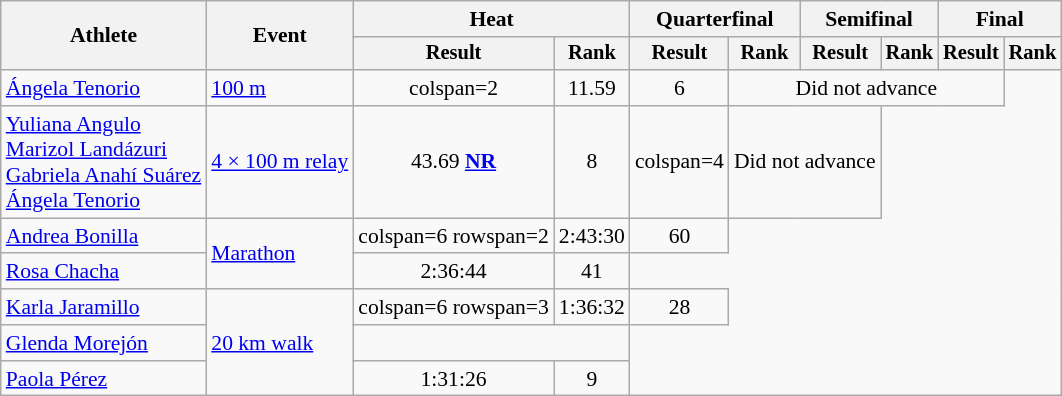<table class="wikitable" style="font-size:90%">
<tr>
<th rowspan="2">Athlete</th>
<th rowspan="2">Event</th>
<th colspan="2">Heat</th>
<th colspan="2">Quarterfinal</th>
<th colspan="2">Semifinal</th>
<th colspan="2">Final</th>
</tr>
<tr style="font-size:95%">
<th>Result</th>
<th>Rank</th>
<th>Result</th>
<th>Rank</th>
<th>Result</th>
<th>Rank</th>
<th>Result</th>
<th>Rank</th>
</tr>
<tr align=center>
<td align=left><a href='#'>Ángela Tenorio</a></td>
<td align=left><a href='#'>100 m</a></td>
<td>colspan=2 </td>
<td>11.59</td>
<td>6</td>
<td colspan="4">Did not advance</td>
</tr>
<tr align=center>
<td align=left><a href='#'>Yuliana Angulo</a><br><a href='#'>Marizol Landázuri</a><br><a href='#'>Gabriela Anahí Suárez</a><br><a href='#'>Ángela Tenorio</a></td>
<td align=left><a href='#'>4 × 100 m relay</a></td>
<td>43.69 <strong><a href='#'>NR</a></strong></td>
<td>8</td>
<td>colspan=4 </td>
<td colspan=2>Did not advance</td>
</tr>
<tr align=center>
<td align=left><a href='#'>Andrea Bonilla</a></td>
<td align=left rowspan=2><a href='#'>Marathon</a></td>
<td>colspan=6 rowspan=2 </td>
<td>2:43:30</td>
<td>60</td>
</tr>
<tr align=center>
<td align=left><a href='#'>Rosa Chacha</a></td>
<td>2:36:44</td>
<td>41</td>
</tr>
<tr align=center>
<td align=left><a href='#'>Karla Jaramillo</a></td>
<td align=left rowspan=3><a href='#'>20 km walk</a></td>
<td>colspan=6 rowspan=3 </td>
<td>1:36:32</td>
<td>28</td>
</tr>
<tr align=center>
<td align=left><a href='#'>Glenda Morejón</a></td>
<td colspan=2></td>
</tr>
<tr align=center>
<td align=left><a href='#'>Paola Pérez</a></td>
<td>1:31:26</td>
<td>9</td>
</tr>
</table>
